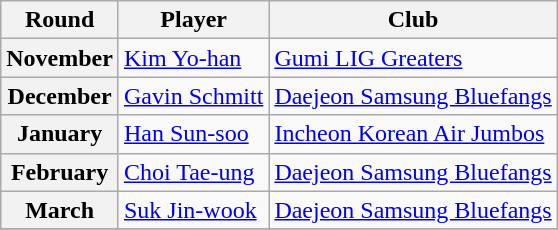<table class=wikitable>
<tr>
<th>Round</th>
<th>Player</th>
<th>Club</th>
</tr>
<tr>
<th>November</th>
<td> <a href='#'>Kim Yo-han</a></td>
<td><a href='#'>Gumi LIG Greaters</a></td>
</tr>
<tr>
<th>December</th>
<td> <a href='#'>Gavin Schmitt</a></td>
<td><a href='#'>Daejeon Samsung Bluefangs</a></td>
</tr>
<tr>
<th>January</th>
<td> <a href='#'>Han Sun-soo</a></td>
<td><a href='#'>Incheon Korean Air Jumbos</a></td>
</tr>
<tr>
<th>February</th>
<td> <a href='#'>Choi Tae-ung</a></td>
<td><a href='#'>Daejeon Samsung Bluefangs</a></td>
</tr>
<tr>
<th>March</th>
<td> <a href='#'>Suk Jin-wook</a></td>
<td><a href='#'>Daejeon Samsung Bluefangs</a></td>
</tr>
<tr>
</tr>
</table>
